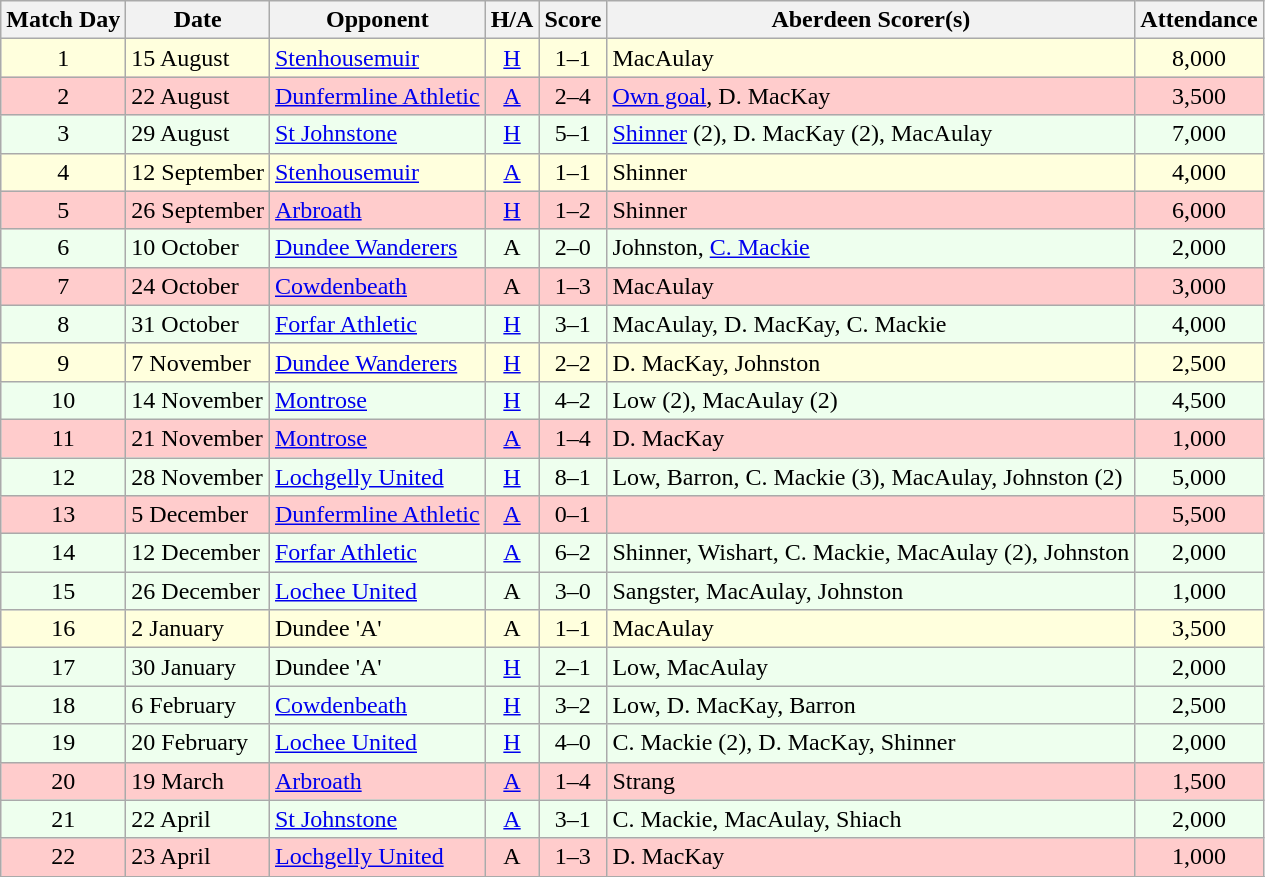<table class="wikitable" style="text-align:center">
<tr>
<th>Match Day</th>
<th>Date</th>
<th>Opponent</th>
<th>H/A</th>
<th>Score</th>
<th>Aberdeen Scorer(s)</th>
<th>Attendance</th>
</tr>
<tr bgcolor=#FFFFDD>
<td>1</td>
<td align=left>15 August</td>
<td align=left><a href='#'>Stenhousemuir</a></td>
<td><a href='#'>H</a></td>
<td>1–1</td>
<td align=left>MacAulay</td>
<td>8,000</td>
</tr>
<tr bgcolor=#FFCCCC>
<td>2</td>
<td align=left>22 August</td>
<td align=left><a href='#'>Dunfermline Athletic</a></td>
<td><a href='#'>A</a></td>
<td>2–4</td>
<td align=left><a href='#'>Own goal</a>, D. MacKay</td>
<td>3,500</td>
</tr>
<tr bgcolor=#EEFFEE>
<td>3</td>
<td align=left>29 August</td>
<td align=left><a href='#'>St Johnstone</a></td>
<td><a href='#'>H</a></td>
<td>5–1</td>
<td align=left><a href='#'>Shinner</a> (2), D. MacKay (2), MacAulay</td>
<td>7,000</td>
</tr>
<tr bgcolor=#FFFFDD>
<td>4</td>
<td align=left>12 September</td>
<td align=left><a href='#'>Stenhousemuir</a></td>
<td><a href='#'>A</a></td>
<td>1–1</td>
<td align=left>Shinner</td>
<td>4,000</td>
</tr>
<tr bgcolor=#FFCCCC>
<td>5</td>
<td align=left>26 September</td>
<td align=left><a href='#'>Arbroath</a></td>
<td><a href='#'>H</a></td>
<td>1–2</td>
<td align=left>Shinner</td>
<td>6,000</td>
</tr>
<tr bgcolor=#EEFFEE>
<td>6</td>
<td align=left>10 October</td>
<td align=left><a href='#'>Dundee Wanderers</a></td>
<td>A</td>
<td>2–0</td>
<td align=left>Johnston, <a href='#'>C. Mackie</a></td>
<td>2,000</td>
</tr>
<tr bgcolor=#FFCCCC>
<td>7</td>
<td align=left>24 October</td>
<td align=left><a href='#'>Cowdenbeath</a></td>
<td>A</td>
<td>1–3</td>
<td align=left>MacAulay</td>
<td>3,000</td>
</tr>
<tr bgcolor=#EEFFEE>
<td>8</td>
<td align=left>31 October</td>
<td align=left><a href='#'>Forfar Athletic</a></td>
<td><a href='#'>H</a></td>
<td>3–1</td>
<td align="left">MacAulay, D. MacKay, C. Mackie</td>
<td>4,000</td>
</tr>
<tr bgcolor=#FFFFDD>
<td>9</td>
<td align=left>7 November</td>
<td align=left><a href='#'>Dundee Wanderers</a></td>
<td><a href='#'>H</a></td>
<td>2–2</td>
<td align=left>D. MacKay, Johnston</td>
<td>2,500</td>
</tr>
<tr bgcolor=#EEFFEE>
<td>10</td>
<td align=left>14 November</td>
<td align=left><a href='#'>Montrose</a></td>
<td><a href='#'>H</a></td>
<td>4–2</td>
<td align=left>Low (2), MacAulay (2)</td>
<td>4,500</td>
</tr>
<tr bgcolor=#FFCCCC>
<td>11</td>
<td align=left>21 November</td>
<td align=left><a href='#'>Montrose</a></td>
<td><a href='#'>A</a></td>
<td>1–4</td>
<td align=left>D. MacKay</td>
<td>1,000</td>
</tr>
<tr bgcolor=#EEFFEE>
<td>12</td>
<td align=left>28 November</td>
<td align=left><a href='#'>Lochgelly United</a></td>
<td><a href='#'>H</a></td>
<td>8–1</td>
<td align="left">Low, Barron, C. Mackie (3), MacAulay, Johnston (2)</td>
<td>5,000</td>
</tr>
<tr bgcolor=#FFCCCC>
<td>13</td>
<td align=left>5 December</td>
<td align=left><a href='#'>Dunfermline Athletic</a></td>
<td><a href='#'>A</a></td>
<td>0–1</td>
<td align=left></td>
<td>5,500</td>
</tr>
<tr bgcolor=#EEFFEE>
<td>14</td>
<td align=left>12 December</td>
<td align=left><a href='#'>Forfar Athletic</a></td>
<td><a href='#'>A</a></td>
<td>6–2</td>
<td align="left">Shinner, Wishart, C. Mackie, MacAulay (2), Johnston</td>
<td>2,000</td>
</tr>
<tr bgcolor=#EEFFEE>
<td>15</td>
<td align=left>26 December</td>
<td align=left><a href='#'>Lochee United</a></td>
<td>A</td>
<td>3–0</td>
<td align=left>Sangster, MacAulay, Johnston</td>
<td>1,000</td>
</tr>
<tr bgcolor=#FFFFDD>
<td>16</td>
<td align=left>2 January</td>
<td align=left>Dundee 'A'</td>
<td>A</td>
<td>1–1</td>
<td align=left>MacAulay</td>
<td>3,500</td>
</tr>
<tr bgcolor=#EEFFEE>
<td>17</td>
<td align=left>30 January</td>
<td align=left>Dundee 'A'</td>
<td><a href='#'>H</a></td>
<td>2–1</td>
<td align=left>Low, MacAulay</td>
<td>2,000</td>
</tr>
<tr bgcolor=#EEFFEE>
<td>18</td>
<td align=left>6 February</td>
<td align=left><a href='#'>Cowdenbeath</a></td>
<td><a href='#'>H</a></td>
<td>3–2</td>
<td align=left>Low, D. MacKay, Barron</td>
<td>2,500</td>
</tr>
<tr bgcolor=#EEFFEE>
<td>19</td>
<td align=left>20 February</td>
<td align=left><a href='#'>Lochee United</a></td>
<td><a href='#'>H</a></td>
<td>4–0</td>
<td align="left">C. Mackie (2), D. MacKay, Shinner</td>
<td>2,000</td>
</tr>
<tr bgcolor=#FFCCCC>
<td>20</td>
<td align=left>19 March</td>
<td align=left><a href='#'>Arbroath</a></td>
<td><a href='#'>A</a></td>
<td>1–4</td>
<td align=left>Strang</td>
<td>1,500</td>
</tr>
<tr bgcolor=#EEFFEE>
<td>21</td>
<td align=left>22 April</td>
<td align=left><a href='#'>St Johnstone</a></td>
<td><a href='#'>A</a></td>
<td>3–1</td>
<td align="left">C. Mackie, MacAulay, Shiach</td>
<td>2,000</td>
</tr>
<tr bgcolor=#FFCCCC>
<td>22</td>
<td align=left>23 April</td>
<td align=left><a href='#'>Lochgelly United</a></td>
<td>A</td>
<td>1–3</td>
<td align=left>D. MacKay</td>
<td>1,000</td>
</tr>
<tr>
</tr>
</table>
